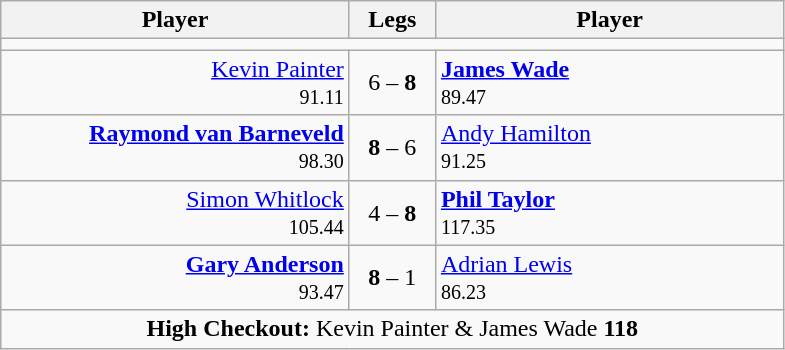<table class=wikitable style="text-align:center">
<tr>
<th width=225>Player</th>
<th width=50>Legs</th>
<th width=225>Player</th>
</tr>
<tr align=center>
<td colspan="3"></td>
</tr>
<tr align=left>
<td align=right><a href='#'>Kevin Painter</a>  <br><small><span>91.11</span></small></td>
<td align=center>6 – <strong>8</strong></td>
<td> <strong><a href='#'>James Wade</a></strong> <br><small><span>89.47</span></small></td>
</tr>
<tr align=left>
<td align=right><strong><a href='#'>Raymond van Barneveld</a></strong>  <br><small><span>98.30</span></small></td>
<td align=center><strong>8</strong> – 6</td>
<td> <a href='#'>Andy Hamilton</a> <br><small><span>91.25</span></small></td>
</tr>
<tr align=left>
<td align=right><a href='#'>Simon Whitlock</a>  <br><small><span>105.44</span></small></td>
<td align=center>4 – <strong>8</strong></td>
<td> <strong><a href='#'>Phil Taylor</a></strong> <br><small><span>117.35</span></small></td>
</tr>
<tr align=left>
<td align=right><strong><a href='#'>Gary Anderson</a></strong>  <br><small><span>93.47</span></small></td>
<td align=center><strong>8</strong> – 1</td>
<td> <a href='#'>Adrian Lewis</a> <br><small><span>86.23</span></small></td>
</tr>
<tr align=center>
<td colspan="3"><strong>High Checkout:</strong> Kevin Painter & James Wade <strong>118</strong></td>
</tr>
</table>
